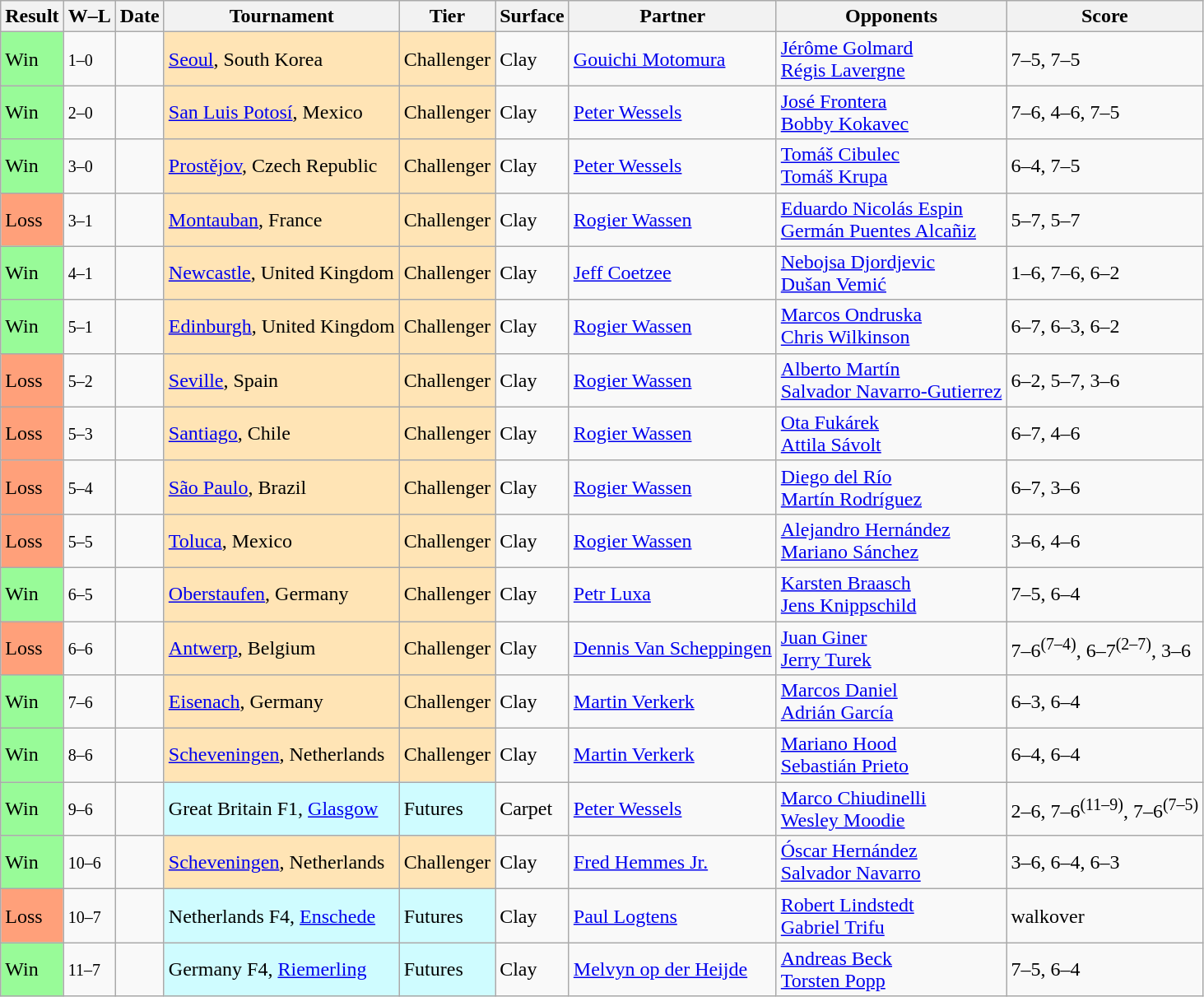<table class="sortable wikitable">
<tr>
<th>Result</th>
<th class="unsortable">W–L</th>
<th>Date</th>
<th>Tournament</th>
<th>Tier</th>
<th>Surface</th>
<th>Partner</th>
<th>Opponents</th>
<th class="unsortable">Score</th>
</tr>
<tr>
<td style="background:#98fb98;">Win</td>
<td><small>1–0</small></td>
<td></td>
<td style="background:moccasin;"><a href='#'>Seoul</a>, South Korea</td>
<td style="background:moccasin;">Challenger</td>
<td>Clay</td>
<td> <a href='#'>Gouichi Motomura</a></td>
<td> <a href='#'>Jérôme Golmard</a> <br>  <a href='#'>Régis Lavergne</a></td>
<td>7–5, 7–5</td>
</tr>
<tr>
<td style="background:#98fb98;">Win</td>
<td><small>2–0</small></td>
<td></td>
<td style="background:moccasin;"><a href='#'>San Luis Potosí</a>, Mexico</td>
<td style="background:moccasin;">Challenger</td>
<td>Clay</td>
<td> <a href='#'>Peter Wessels</a></td>
<td> <a href='#'>José Frontera</a> <br>  <a href='#'>Bobby Kokavec</a></td>
<td>7–6, 4–6, 7–5</td>
</tr>
<tr>
<td style="background:#98fb98;">Win</td>
<td><small>3–0</small></td>
<td></td>
<td style="background:moccasin;"><a href='#'>Prostějov</a>, Czech Republic</td>
<td style="background:moccasin;">Challenger</td>
<td>Clay</td>
<td> <a href='#'>Peter Wessels</a></td>
<td> <a href='#'>Tomáš Cibulec</a> <br>  <a href='#'>Tomáš Krupa</a></td>
<td>6–4, 7–5</td>
</tr>
<tr>
<td style="background:#ffa07a;">Loss</td>
<td><small>3–1</small></td>
<td></td>
<td style="background:moccasin;"><a href='#'>Montauban</a>, France</td>
<td style="background:moccasin;">Challenger</td>
<td>Clay</td>
<td> <a href='#'>Rogier Wassen</a></td>
<td> <a href='#'>Eduardo Nicolás Espin</a> <br>  <a href='#'>Germán Puentes Alcañiz</a></td>
<td>5–7, 5–7</td>
</tr>
<tr>
<td style="background:#98fb98;">Win</td>
<td><small>4–1</small></td>
<td></td>
<td style="background:moccasin;"><a href='#'>Newcastle</a>, United Kingdom</td>
<td style="background:moccasin;">Challenger</td>
<td>Clay</td>
<td> <a href='#'>Jeff Coetzee</a></td>
<td> <a href='#'>Nebojsa Djordjevic</a> <br>  <a href='#'>Dušan Vemić</a></td>
<td>1–6, 7–6, 6–2</td>
</tr>
<tr>
<td style="background:#98fb98;">Win</td>
<td><small>5–1</small></td>
<td></td>
<td style="background:moccasin;"><a href='#'>Edinburgh</a>, United Kingdom</td>
<td style="background:moccasin;">Challenger</td>
<td>Clay</td>
<td> <a href='#'>Rogier Wassen</a></td>
<td> <a href='#'>Marcos Ondruska</a> <br>  <a href='#'>Chris Wilkinson</a></td>
<td>6–7, 6–3, 6–2</td>
</tr>
<tr>
<td style="background:#ffa07a;">Loss</td>
<td><small>5–2</small></td>
<td></td>
<td style="background:moccasin;"><a href='#'>Seville</a>, Spain</td>
<td style="background:moccasin;">Challenger</td>
<td>Clay</td>
<td> <a href='#'>Rogier Wassen</a></td>
<td> <a href='#'>Alberto Martín</a> <br>  <a href='#'>Salvador Navarro-Gutierrez</a></td>
<td>6–2, 5–7, 3–6</td>
</tr>
<tr>
<td style="background:#ffa07a;">Loss</td>
<td><small>5–3</small></td>
<td></td>
<td style="background:moccasin;"><a href='#'>Santiago</a>, Chile</td>
<td style="background:moccasin;">Challenger</td>
<td>Clay</td>
<td> <a href='#'>Rogier Wassen</a></td>
<td> <a href='#'>Ota Fukárek</a> <br>  <a href='#'>Attila Sávolt</a></td>
<td>6–7, 4–6</td>
</tr>
<tr>
<td style="background:#ffa07a;">Loss</td>
<td><small>5–4</small></td>
<td></td>
<td style="background:moccasin;"><a href='#'>São Paulo</a>, Brazil</td>
<td style="background:moccasin;">Challenger</td>
<td>Clay</td>
<td> <a href='#'>Rogier Wassen</a></td>
<td> <a href='#'>Diego del Río</a> <br>  <a href='#'>Martín Rodríguez</a></td>
<td>6–7, 3–6</td>
</tr>
<tr>
<td style="background:#ffa07a;">Loss</td>
<td><small>5–5</small></td>
<td></td>
<td style="background:moccasin;"><a href='#'>Toluca</a>, Mexico</td>
<td style="background:moccasin;">Challenger</td>
<td>Clay</td>
<td> <a href='#'>Rogier Wassen</a></td>
<td> <a href='#'>Alejandro Hernández</a> <br>  <a href='#'>Mariano Sánchez</a></td>
<td>3–6, 4–6</td>
</tr>
<tr>
<td style="background:#98fb98;">Win</td>
<td><small>6–5</small></td>
<td></td>
<td style="background:moccasin;"><a href='#'>Oberstaufen</a>, Germany</td>
<td style="background:moccasin;">Challenger</td>
<td>Clay</td>
<td> <a href='#'>Petr Luxa</a></td>
<td> <a href='#'>Karsten Braasch</a> <br>  <a href='#'>Jens Knippschild</a></td>
<td>7–5, 6–4</td>
</tr>
<tr>
<td style="background:#ffa07a;">Loss</td>
<td><small>6–6</small></td>
<td></td>
<td style="background:moccasin;"><a href='#'>Antwerp</a>, Belgium</td>
<td style="background:moccasin;">Challenger</td>
<td>Clay</td>
<td> <a href='#'>Dennis Van Scheppingen</a></td>
<td> <a href='#'>Juan Giner</a> <br>  <a href='#'>Jerry Turek</a></td>
<td>7–6<sup>(7–4)</sup>, 6–7<sup>(2–7)</sup>, 3–6</td>
</tr>
<tr>
<td style="background:#98fb98;">Win</td>
<td><small>7–6</small></td>
<td></td>
<td style="background:moccasin;"><a href='#'>Eisenach</a>, Germany</td>
<td style="background:moccasin;">Challenger</td>
<td>Clay</td>
<td> <a href='#'>Martin Verkerk</a></td>
<td> <a href='#'>Marcos Daniel</a> <br>  <a href='#'>Adrián García</a></td>
<td>6–3, 6–4</td>
</tr>
<tr>
<td style="background:#98fb98;">Win</td>
<td><small>8–6</small></td>
<td></td>
<td style="background:moccasin;"><a href='#'>Scheveningen</a>, Netherlands</td>
<td style="background:moccasin;">Challenger</td>
<td>Clay</td>
<td> <a href='#'>Martin Verkerk</a></td>
<td> <a href='#'>Mariano Hood</a> <br>  <a href='#'>Sebastián Prieto</a></td>
<td>6–4, 6–4</td>
</tr>
<tr>
<td style="background:#98fb98;">Win</td>
<td><small>9–6</small></td>
<td></td>
<td style="background:#cffcff;">Great Britain F1, <a href='#'>Glasgow</a></td>
<td style="background:#cffcff;">Futures</td>
<td>Carpet</td>
<td> <a href='#'>Peter Wessels</a></td>
<td> <a href='#'>Marco Chiudinelli</a> <br>  <a href='#'>Wesley Moodie</a></td>
<td>2–6, 7–6<sup>(11–9)</sup>, 7–6<sup>(7–5)</sup></td>
</tr>
<tr>
<td style="background:#98fb98;">Win</td>
<td><small>10–6</small></td>
<td></td>
<td style="background:moccasin;"><a href='#'>Scheveningen</a>, Netherlands</td>
<td style="background:moccasin;">Challenger</td>
<td>Clay</td>
<td> <a href='#'>Fred Hemmes Jr.</a></td>
<td> <a href='#'>Óscar Hernández</a> <br>  <a href='#'>Salvador Navarro</a></td>
<td>3–6, 6–4, 6–3</td>
</tr>
<tr>
<td style="background:#ffa07a;">Loss</td>
<td><small>10–7</small></td>
<td></td>
<td style="background:#cffcff;">Netherlands F4, <a href='#'>Enschede</a></td>
<td style="background:#cffcff;">Futures</td>
<td>Clay</td>
<td> <a href='#'>Paul Logtens</a></td>
<td> <a href='#'>Robert Lindstedt</a> <br>  <a href='#'>Gabriel Trifu</a></td>
<td>walkover</td>
</tr>
<tr>
<td style="background:#98fb98;">Win</td>
<td><small>11–7</small></td>
<td></td>
<td style="background:#cffcff;">Germany F4, <a href='#'>Riemerling</a></td>
<td style="background:#cffcff;">Futures</td>
<td>Clay</td>
<td> <a href='#'>Melvyn op der Heijde</a></td>
<td> <a href='#'>Andreas Beck</a> <br>  <a href='#'>Torsten Popp</a></td>
<td>7–5, 6–4</td>
</tr>
</table>
